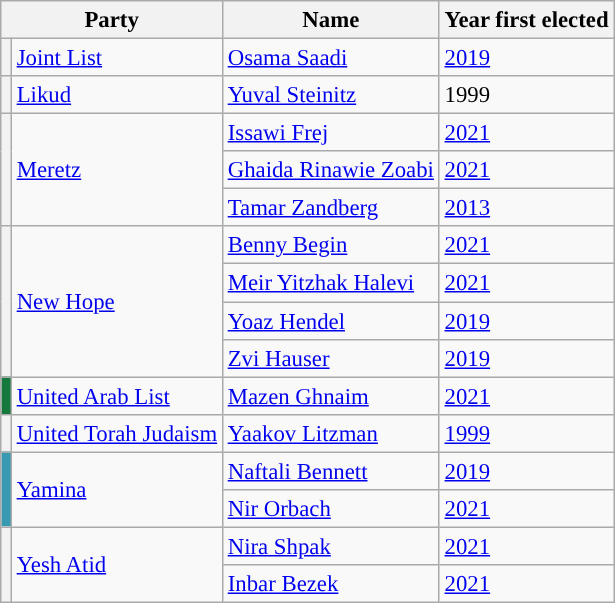<table class="wikitable sortable" style="font-size: 95%;">
<tr>
<th colspan="2">Party</th>
<th>Name</th>
<th>Year first elected</th>
</tr>
<tr>
<th rowspan="1" style="background-color: "></th>
<td><a href='#'>Joint List</a></td>
<td><a href='#'>Osama Saadi</a></td>
<td><a href='#'>2019</a></td>
</tr>
<tr>
<th rowspan="1" style="background-color: "></th>
<td><a href='#'>Likud</a></td>
<td><a href='#'>Yuval Steinitz</a></td>
<td>1999</td>
</tr>
<tr>
<th rowspan="3" style="background-color: "></th>
<td rowspan="3"><a href='#'>Meretz</a></td>
<td><a href='#'>Issawi Frej</a></td>
<td><a href='#'>2021</a></td>
</tr>
<tr>
<td><a href='#'>Ghaida Rinawie Zoabi</a></td>
<td><a href='#'>2021</a></td>
</tr>
<tr>
<td><a href='#'>Tamar Zandberg</a></td>
<td><a href='#'>2013</a></td>
</tr>
<tr>
<th rowspan="4" style="background-color: "></th>
<td rowspan="4"><a href='#'>New Hope</a></td>
<td><a href='#'>Benny Begin</a></td>
<td><a href='#'>2021</a></td>
</tr>
<tr>
<td><a href='#'>Meir Yitzhak Halevi</a></td>
<td><a href='#'>2021</a></td>
</tr>
<tr>
<td><a href='#'>Yoaz Hendel</a></td>
<td><a href='#'>2019</a></td>
</tr>
<tr>
<td><a href='#'>Zvi Hauser</a></td>
<td><a href='#'>2019</a></td>
</tr>
<tr>
<th style="background:#15793d;"></th>
<td><a href='#'>United Arab List</a></td>
<td><a href='#'>Mazen Ghnaim</a></td>
<td><a href='#'>2021</a></td>
</tr>
<tr>
<th rowspan="1" style="background-color: "></th>
<td><a href='#'>United Torah Judaism</a></td>
<td><a href='#'>Yaakov Litzman</a></td>
<td><a href='#'>1999</a></td>
</tr>
<tr>
<th rowspan="2" style="background:#3799b2;"></th>
<td rowspan="2"><a href='#'>Yamina</a></td>
<td><a href='#'>Naftali Bennett</a></td>
<td><a href='#'>2019</a></td>
</tr>
<tr>
<td><a href='#'>Nir Orbach</a></td>
<td><a href='#'>2021</a></td>
</tr>
<tr>
<th rowspan="2" style="background-color: "></th>
<td rowspan="2"><a href='#'>Yesh Atid</a></td>
<td><a href='#'>Nira Shpak</a></td>
<td><a href='#'>2021</a></td>
</tr>
<tr>
<td><a href='#'>Inbar Bezek</a></td>
<td><a href='#'>2021</a></td>
</tr>
</table>
